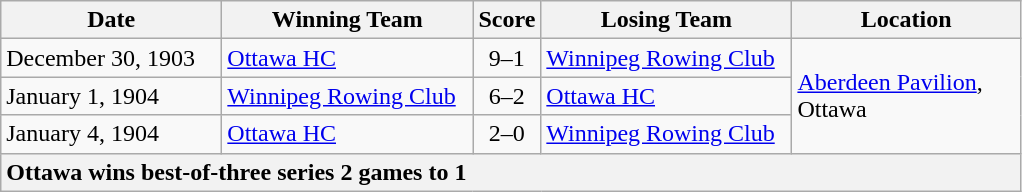<table class="wikitable">
<tr>
<th width="140">Date</th>
<th style="width:10em">Winning Team</th>
<th width="5" align="center">Score</th>
<th style="width:10em">Losing Team</th>
<th width="145">Location</th>
</tr>
<tr>
<td>December 30, 1903</td>
<td><a href='#'>Ottawa HC</a></td>
<td align="center">9–1</td>
<td><a href='#'>Winnipeg Rowing Club</a></td>
<td rowspan="3"><a href='#'>Aberdeen Pavilion</a>, Ottawa</td>
</tr>
<tr>
<td>January 1, 1904</td>
<td><a href='#'>Winnipeg Rowing Club</a></td>
<td align="center">6–2</td>
<td><a href='#'>Ottawa HC</a></td>
</tr>
<tr>
<td>January 4, 1904</td>
<td><a href='#'>Ottawa HC</a></td>
<td align="center">2–0</td>
<td><a href='#'>Winnipeg Rowing Club</a></td>
</tr>
<tr>
<th colspan="5" style="text-align:left;">Ottawa wins best-of-three series 2 games to 1</th>
</tr>
</table>
